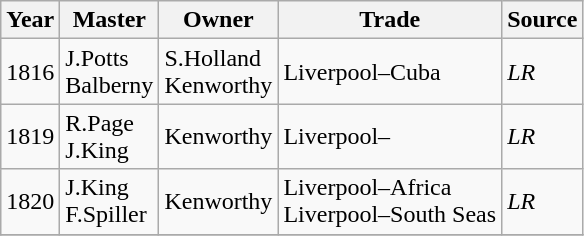<table class=" wikitable">
<tr>
<th>Year</th>
<th>Master</th>
<th>Owner</th>
<th>Trade</th>
<th>Source</th>
</tr>
<tr>
<td>1816</td>
<td>J.Potts<br>Balberny</td>
<td>S.Holland<br>Kenworthy</td>
<td>Liverpool–Cuba</td>
<td><em>LR</em></td>
</tr>
<tr>
<td>1819</td>
<td>R.Page<br>J.King</td>
<td>Kenworthy</td>
<td>Liverpool–</td>
<td><em>LR</em></td>
</tr>
<tr>
<td>1820</td>
<td>J.King<br>F.Spiller</td>
<td>Kenworthy</td>
<td>Liverpool–Africa<br>Liverpool–South Seas</td>
<td><em>LR</em></td>
</tr>
<tr>
</tr>
</table>
